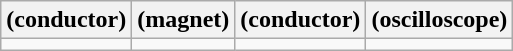<table class="wikitable">
<tr>
<th> (conductor)</th>
<th> (magnet)</th>
<th> (conductor)</th>
<th> (oscilloscope)</th>
</tr>
<tr>
<td></td>
<td></td>
<td></td>
<td></td>
</tr>
</table>
